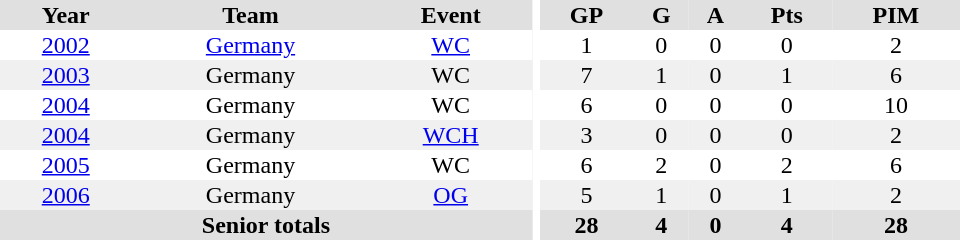<table border="0" cellpadding="1" cellspacing="0" ID="Table3" style="text-align:center; width:40em">
<tr ALIGN="center" bgcolor="#e0e0e0">
<th>Year</th>
<th>Team</th>
<th>Event</th>
<th rowspan="99" bgcolor="#ffffff"></th>
<th>GP</th>
<th>G</th>
<th>A</th>
<th>Pts</th>
<th>PIM</th>
</tr>
<tr>
<td><a href='#'>2002</a></td>
<td><a href='#'>Germany</a></td>
<td><a href='#'>WC</a></td>
<td>1</td>
<td>0</td>
<td>0</td>
<td>0</td>
<td>2</td>
</tr>
<tr bgcolor="#f0f0f0">
<td><a href='#'>2003</a></td>
<td>Germany</td>
<td>WC</td>
<td>7</td>
<td>1</td>
<td>0</td>
<td>1</td>
<td>6</td>
</tr>
<tr>
<td><a href='#'>2004</a></td>
<td>Germany</td>
<td>WC</td>
<td>6</td>
<td>0</td>
<td>0</td>
<td>0</td>
<td>10</td>
</tr>
<tr bgcolor="#f0f0f0">
<td><a href='#'>2004</a></td>
<td>Germany</td>
<td><a href='#'>WCH</a></td>
<td>3</td>
<td>0</td>
<td>0</td>
<td>0</td>
<td>2</td>
</tr>
<tr>
<td><a href='#'>2005</a></td>
<td>Germany</td>
<td>WC</td>
<td>6</td>
<td>2</td>
<td>0</td>
<td>2</td>
<td>6</td>
</tr>
<tr bgcolor="#f0f0f0">
<td><a href='#'>2006</a></td>
<td>Germany</td>
<td><a href='#'>OG</a></td>
<td>5</td>
<td>1</td>
<td>0</td>
<td>1</td>
<td>2</td>
</tr>
<tr bgcolor="#e0e0e0">
<th colspan="3">Senior totals</th>
<th>28</th>
<th>4</th>
<th>0</th>
<th>4</th>
<th>28</th>
</tr>
</table>
